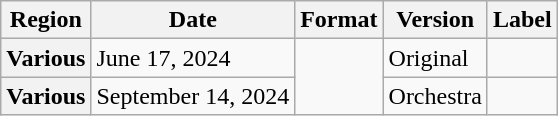<table class="wikitable plainrowheaders">
<tr>
<th scope="col">Region</th>
<th scope="col">Date</th>
<th scope="col">Format</th>
<th scope="col">Version</th>
<th scope="col">Label</th>
</tr>
<tr>
<th scope="row">Various</th>
<td>June 17, 2024</td>
<td rowspan="2"></td>
<td>Original</td>
<td></td>
</tr>
<tr>
<th scope="row">Various</th>
<td>September 14, 2024</td>
<td>Orchestra</td>
<td></td>
</tr>
</table>
